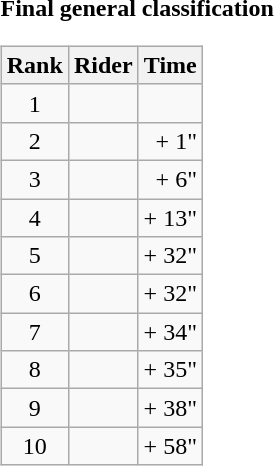<table>
<tr>
<td><strong>Final general classification</strong><br><table class="wikitable">
<tr>
<th scope="col">Rank</th>
<th scope="col">Rider</th>
<th scope="col">Time</th>
</tr>
<tr>
<td style="text-align:center;">1</td>
<td></td>
<td style="text-align:right;"></td>
</tr>
<tr>
<td style="text-align:center;">2</td>
<td></td>
<td style="text-align:right;">+ 1"</td>
</tr>
<tr>
<td style="text-align:center;">3</td>
<td></td>
<td style="text-align:right;">+ 6"</td>
</tr>
<tr>
<td style="text-align:center;">4</td>
<td></td>
<td style="text-align:right;">+ 13"</td>
</tr>
<tr>
<td style="text-align:center;">5</td>
<td></td>
<td style="text-align:right;">+ 32"</td>
</tr>
<tr>
<td style="text-align:center;">6</td>
<td></td>
<td style="text-align:right;">+ 32"</td>
</tr>
<tr>
<td style="text-align:center;">7</td>
<td></td>
<td style="text-align:right;">+ 34"</td>
</tr>
<tr>
<td style="text-align:center;">8</td>
<td></td>
<td style="text-align:right;">+ 35"</td>
</tr>
<tr>
<td style="text-align:center;">9</td>
<td></td>
<td style="text-align:right;">+ 38"</td>
</tr>
<tr>
<td style="text-align:center;">10</td>
<td></td>
<td style="text-align:right;">+ 58"</td>
</tr>
</table>
</td>
</tr>
</table>
